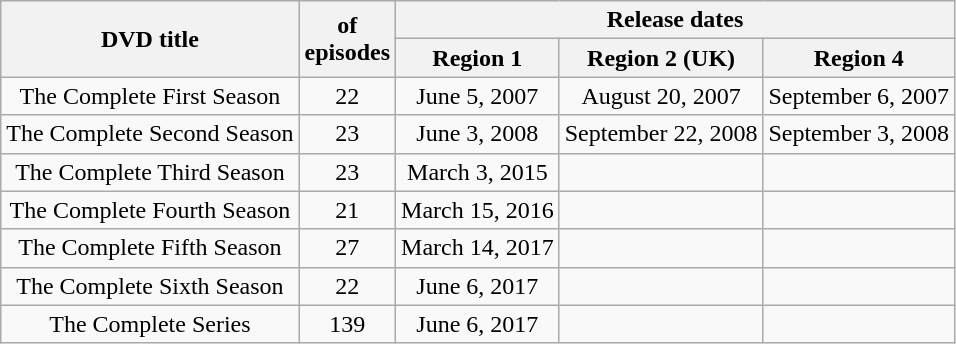<table class="wikitable plainrowheaders" style="text-align:center;">
<tr>
<th scope="col" rowspan="2">DVD title</th>
<th scope="col" rowspan="2"> of<br>episodes</th>
<th scope="col" colspan="3">Release dates</th>
</tr>
<tr>
<th scope="col">Region 1</th>
<th scope="col">Region 2 (UK)</th>
<th scope="col">Region 4</th>
</tr>
<tr>
<td scope="row">The Complete First Season</td>
<td>22</td>
<td>June 5, 2007</td>
<td>August 20, 2007</td>
<td>September 6, 2007</td>
</tr>
<tr>
<td scope="row">The Complete Second Season</td>
<td>23</td>
<td>June 3, 2008</td>
<td>September 22, 2008</td>
<td>September 3, 2008</td>
</tr>
<tr>
<td scope="row">The Complete Third Season</td>
<td>23</td>
<td>March 3, 2015</td>
<td></td>
<td></td>
</tr>
<tr>
<td scope="row">The Complete Fourth Season</td>
<td>21</td>
<td>March 15, 2016</td>
<td></td>
<td></td>
</tr>
<tr>
<td scope="row">The Complete Fifth Season</td>
<td>27</td>
<td>March 14, 2017</td>
<td></td>
<td></td>
</tr>
<tr>
<td scope="row">The Complete Sixth Season</td>
<td>22</td>
<td>June 6, 2017</td>
<td></td>
<td></td>
</tr>
<tr>
<td scope="row">The Complete Series</td>
<td>139</td>
<td>June 6, 2017</td>
<td></td>
<td></td>
</tr>
</table>
